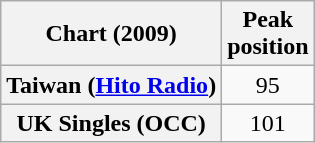<table class="wikitable sortable plainrowheaders" style="text-align:center">
<tr>
<th scope="col">Chart (2009)</th>
<th scope="col">Peak<br>position</th>
</tr>
<tr>
<th scope="row">Taiwan (<a href='#'>Hito Radio</a>)</th>
<td style="text-align:center">95</td>
</tr>
<tr>
<th scope="row">UK Singles (OCC)</th>
<td style="text-align:center;">101</td>
</tr>
</table>
